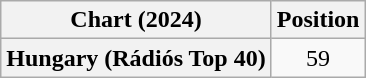<table class="wikitable plainrowheaders" style="text-align:center;">
<tr>
<th scope="col">Chart (2024)</th>
<th scope="col">Position</th>
</tr>
<tr>
<th scope="row">Hungary (Rádiós Top 40)</th>
<td>59</td>
</tr>
</table>
